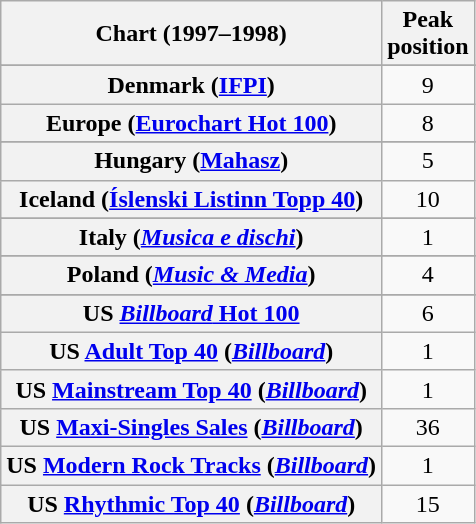<table class="wikitable sortable plainrowheaders" style="text-align:center">
<tr>
<th>Chart (1997–1998)</th>
<th>Peak<br>position</th>
</tr>
<tr>
</tr>
<tr>
</tr>
<tr>
</tr>
<tr>
</tr>
<tr>
</tr>
<tr>
</tr>
<tr>
</tr>
<tr>
<th scope="row">Denmark (<a href='#'>IFPI</a>)</th>
<td>9</td>
</tr>
<tr>
<th scope="row">Europe (<a href='#'>Eurochart Hot 100</a>)</th>
<td>8</td>
</tr>
<tr>
</tr>
<tr>
</tr>
<tr>
<th scope="row">Hungary (<a href='#'>Mahasz</a>)</th>
<td>5</td>
</tr>
<tr>
<th scope="row">Iceland (<a href='#'>Íslenski Listinn Topp 40</a>)</th>
<td>10</td>
</tr>
<tr>
</tr>
<tr>
<th scope="row">Italy (<em><a href='#'>Musica e dischi</a></em>)</th>
<td>1</td>
</tr>
<tr>
</tr>
<tr>
</tr>
<tr>
</tr>
<tr>
</tr>
<tr>
<th scope="row">Poland (<em><a href='#'>Music & Media</a></em>)</th>
<td>4</td>
</tr>
<tr>
</tr>
<tr>
</tr>
<tr>
</tr>
<tr>
</tr>
<tr>
<th scope="row">US <a href='#'><em>Billboard</em> Hot 100</a></th>
<td>6</td>
</tr>
<tr>
<th scope="row">US <a href='#'>Adult Top 40</a> (<em><a href='#'>Billboard</a></em>)</th>
<td>1</td>
</tr>
<tr>
<th scope="row">US <a href='#'>Mainstream Top 40</a> (<em><a href='#'>Billboard</a></em>)</th>
<td>1</td>
</tr>
<tr>
<th scope="row">US <a href='#'>Maxi-Singles Sales</a> (<em><a href='#'>Billboard</a></em>)</th>
<td>36</td>
</tr>
<tr>
<th scope="row">US <a href='#'>Modern Rock Tracks</a> (<em><a href='#'>Billboard</a></em>)</th>
<td>1</td>
</tr>
<tr>
<th scope="row">US <a href='#'>Rhythmic Top 40</a> (<em><a href='#'>Billboard</a></em>)</th>
<td>15</td>
</tr>
</table>
